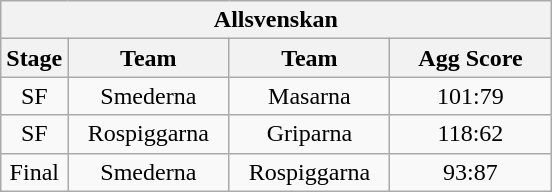<table class="wikitable">
<tr>
<th colspan="4">Allsvenskan</th>
</tr>
<tr>
<th width=20>Stage</th>
<th width=100>Team</th>
<th width=100>Team</th>
<th width=100>Agg Score</th>
</tr>
<tr align=center>
<td>SF</td>
<td>Smederna</td>
<td>Masarna</td>
<td>101:79</td>
</tr>
<tr align=center>
<td>SF</td>
<td>Rospiggarna</td>
<td>Griparna</td>
<td>118:62</td>
</tr>
<tr align=center>
<td>Final</td>
<td>Smederna</td>
<td>Rospiggarna</td>
<td>93:87</td>
</tr>
</table>
